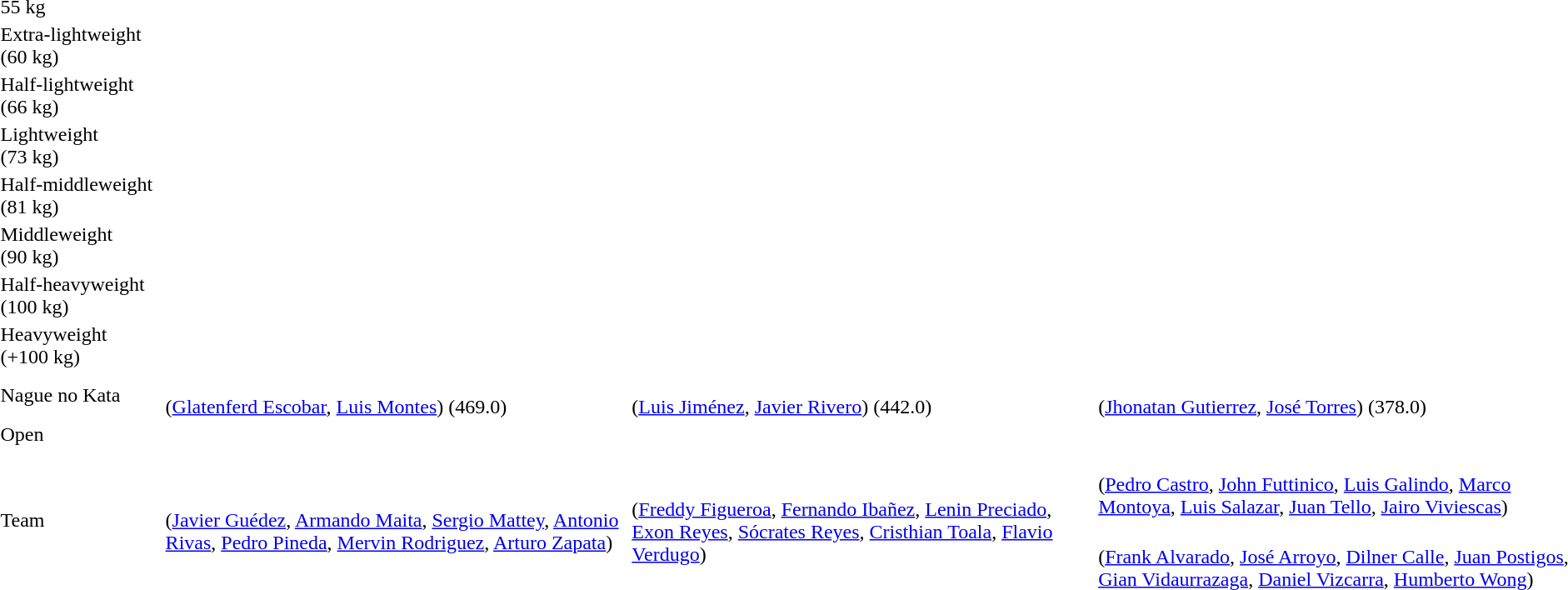<table>
<tr>
<td rowspan=2>55 kg</td>
<td rowspan=2></td>
<td rowspan=2></td>
<td></td>
</tr>
<tr>
<td></td>
</tr>
<tr>
<td rowspan=2>Extra-lightweight (60 kg)</td>
<td rowspan=2></td>
<td rowspan=2></td>
<td></td>
</tr>
<tr>
<td></td>
</tr>
<tr>
<td rowspan=2>Half-lightweight (66 kg)</td>
<td rowspan=2></td>
<td rowspan=2></td>
<td></td>
</tr>
<tr>
<td></td>
</tr>
<tr>
<td rowspan=2>Lightweight (73 kg)</td>
<td rowspan=2></td>
<td rowspan=2></td>
<td></td>
</tr>
<tr>
<td></td>
</tr>
<tr>
<td rowspan=2>Half-middleweight (81 kg)</td>
<td rowspan=2></td>
<td rowspan=2></td>
<td></td>
</tr>
<tr>
<td></td>
</tr>
<tr>
<td rowspan=2>Middleweight (90 kg)</td>
<td rowspan=2></td>
<td rowspan=2></td>
<td></td>
</tr>
<tr>
<td></td>
</tr>
<tr>
<td rowspan=2>Half-heavyweight (100 kg)</td>
<td rowspan=2></td>
<td rowspan=2></td>
<td></td>
</tr>
<tr>
<td></td>
</tr>
<tr>
<td rowspan=2>Heavyweight (+100 kg)</td>
<td rowspan=2></td>
<td rowspan=2></td>
<td></td>
</tr>
<tr>
<td></td>
</tr>
<tr>
<td>Nague no Kata</td>
<td><br>(<a href='#'>Glatenferd Escobar</a>, <a href='#'>Luis Montes</a>) (469.0)</td>
<td><br>(<a href='#'>Luis Jiménez</a>, <a href='#'>Javier Rivero</a>) (442.0)</td>
<td><br>(<a href='#'>Jhonatan Gutierrez</a>, <a href='#'>José Torres</a>) (378.0)</td>
</tr>
<tr>
<td rowspan=2>Open</td>
<td rowspan=2></td>
<td rowspan=2></td>
<td></td>
</tr>
<tr>
<td></td>
</tr>
<tr>
<td rowspan=2>Team</td>
<td rowspan=2><br>(<a href='#'>Javier Guédez</a>, <a href='#'>Armando Maita</a>, <a href='#'>Sergio Mattey</a>, <a href='#'>Antonio Rivas</a>, <a href='#'>Pedro Pineda</a>, <a href='#'>Mervin Rodriguez</a>, <a href='#'>Arturo Zapata</a>)</td>
<td rowspan=2><br>(<a href='#'>Freddy Figueroa</a>, <a href='#'>Fernando Ibañez</a>, <a href='#'>Lenin Preciado</a>, <a href='#'>Exon Reyes</a>, <a href='#'>Sócrates Reyes</a>, <a href='#'>Cristhian Toala</a>, <a href='#'>Flavio Verdugo</a>)</td>
<td><br>(<a href='#'>Pedro Castro</a>, <a href='#'>John Futtinico</a>, <a href='#'>Luis Galindo</a>, <a href='#'>Marco Montoya</a>, <a href='#'>Luis Salazar</a>, <a href='#'>Juan Tello</a>, <a href='#'>Jairo Viviescas</a>)</td>
</tr>
<tr>
<td><br>(<a href='#'>Frank Alvarado</a>, <a href='#'>José Arroyo</a>, <a href='#'>Dilner Calle</a>, <a href='#'>Juan Postigos</a>, <a href='#'>Gian Vidaurrazaga</a>, <a href='#'>Daniel Vizcarra</a>, <a href='#'>Humberto Wong</a>)</td>
</tr>
</table>
